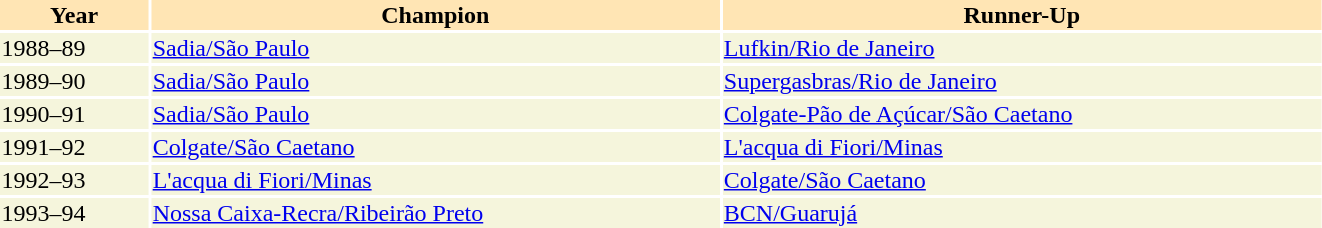<table width=70%>
<tr>
<th bgcolor=#ffe5b4>Year</th>
<th bgcolor=#ffe5b4>Champion</th>
<th bgcolor=#ffe5b4>Runner-Up</th>
</tr>
<tr bgcolor=#f5f5dc>
<td>1988–89</td>
<td><a href='#'>Sadia/São Paulo</a></td>
<td><a href='#'>Lufkin/Rio de Janeiro</a></td>
</tr>
<tr bgcolor=#f5f5dc>
<td>1989–90</td>
<td><a href='#'>Sadia/São Paulo</a></td>
<td><a href='#'>Supergasbras/Rio de Janeiro</a></td>
</tr>
<tr bgcolor=#f5f5dc>
<td>1990–91</td>
<td><a href='#'>Sadia/São Paulo</a></td>
<td><a href='#'>Colgate-Pão de Açúcar/São Caetano</a></td>
</tr>
<tr bgcolor=#f5f5dc>
<td>1991–92</td>
<td><a href='#'>Colgate/São Caetano</a></td>
<td><a href='#'>L'acqua di Fiori/Minas</a></td>
</tr>
<tr bgcolor=#f5f5dc>
<td>1992–93</td>
<td><a href='#'>L'acqua di Fiori/Minas</a></td>
<td><a href='#'>Colgate/São Caetano</a></td>
</tr>
<tr bgcolor=#f5f5dc>
<td>1993–94</td>
<td><a href='#'>Nossa Caixa-Recra/Ribeirão Preto</a></td>
<td><a href='#'>BCN/Guarujá</a></td>
</tr>
</table>
